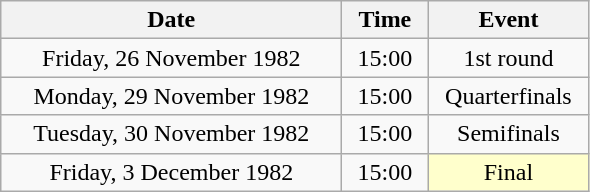<table class = "wikitable" style="text-align:center;">
<tr>
<th width=220>Date</th>
<th width=50>Time</th>
<th width=100>Event</th>
</tr>
<tr>
<td>Friday, 26 November 1982</td>
<td>15:00</td>
<td>1st round</td>
</tr>
<tr>
<td>Monday, 29 November 1982</td>
<td>15:00</td>
<td>Quarterfinals</td>
</tr>
<tr>
<td>Tuesday, 30 November 1982</td>
<td>15:00</td>
<td>Semifinals</td>
</tr>
<tr>
<td>Friday, 3 December 1982</td>
<td>15:00</td>
<td bgcolor=ffffcc>Final</td>
</tr>
</table>
